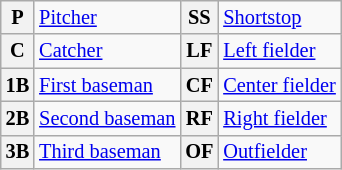<table class="wikitable plainrowheaders" style="font-size:85%">
<tr>
<th scope="row" style="text-align:center">P</th>
<td><a href='#'>Pitcher</a></td>
<th scope="row" style="text-align:center">SS</th>
<td><a href='#'>Shortstop</a></td>
</tr>
<tr>
<th scope="row" style="text-align:center">C</th>
<td><a href='#'>Catcher</a></td>
<th scope="row" style="text-align:center">LF</th>
<td><a href='#'>Left fielder</a></td>
</tr>
<tr>
<th scope="row" style="text-align:center">1B</th>
<td><a href='#'>First baseman</a></td>
<th scope="row" style="text-align:center">CF</th>
<td><a href='#'>Center fielder</a></td>
</tr>
<tr>
<th scope="row" style="text-align:center">2B</th>
<td><a href='#'>Second baseman</a></td>
<th scope="row" style="text-align:center">RF</th>
<td><a href='#'>Right fielder</a></td>
</tr>
<tr>
<th scope="row" style="text-align:center">3B</th>
<td><a href='#'>Third baseman</a></td>
<th scope="row" style="text-align:center">OF</th>
<td><a href='#'>Outfielder</a></td>
</tr>
</table>
